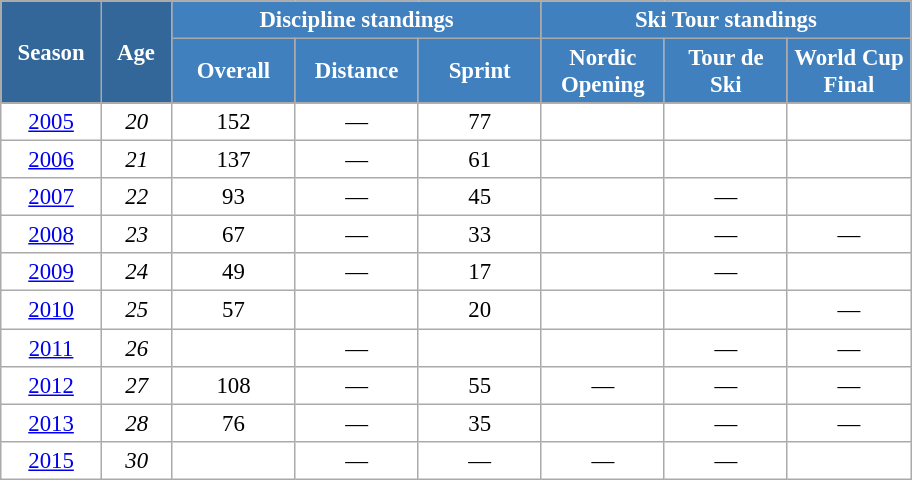<table class="wikitable" style="font-size:95%; text-align:center; border:grey solid 1px; border-collapse:collapse; background:#ffffff;">
<tr>
<th style="background-color:#369; color:white; width:60px;" rowspan="2"> Season </th>
<th style="background-color:#369; color:white; width:40px;" rowspan="2"> Age </th>
<th style="background-color:#4180be; color:white;" colspan="3">Discipline standings</th>
<th style="background-color:#4180be; color:white;" colspan="3">Ski Tour standings</th>
</tr>
<tr>
<th style="background-color:#4180be; color:white; width:75px;">Overall</th>
<th style="background-color:#4180be; color:white; width:75px;">Distance</th>
<th style="background-color:#4180be; color:white; width:75px;">Sprint</th>
<th style="background-color:#4180be; color:white; width:75px;">Nordic<br>Opening</th>
<th style="background-color:#4180be; color:white; width:75px;">Tour de<br>Ski</th>
<th style="background-color:#4180be; color:white; width:75px;">World Cup<br>Final</th>
</tr>
<tr>
<td><a href='#'>2005</a></td>
<td><em>20</em></td>
<td>152</td>
<td>—</td>
<td>77</td>
<td></td>
<td></td>
<td></td>
</tr>
<tr>
<td><a href='#'>2006</a></td>
<td><em>21</em></td>
<td>137</td>
<td>—</td>
<td>61</td>
<td></td>
<td></td>
<td></td>
</tr>
<tr>
<td><a href='#'>2007</a></td>
<td><em>22</em></td>
<td>93</td>
<td>—</td>
<td>45</td>
<td></td>
<td>—</td>
<td></td>
</tr>
<tr>
<td><a href='#'>2008</a></td>
<td><em>23</em></td>
<td>67</td>
<td>—</td>
<td>33</td>
<td></td>
<td>—</td>
<td>—</td>
</tr>
<tr>
<td><a href='#'>2009</a></td>
<td><em>24</em></td>
<td>49</td>
<td>—</td>
<td>17</td>
<td></td>
<td>—</td>
<td></td>
</tr>
<tr>
<td><a href='#'>2010</a></td>
<td><em>25</em></td>
<td>57</td>
<td></td>
<td>20</td>
<td></td>
<td></td>
<td>—</td>
</tr>
<tr>
<td><a href='#'>2011</a></td>
<td><em>26</em></td>
<td></td>
<td>—</td>
<td></td>
<td></td>
<td>—</td>
<td>—</td>
</tr>
<tr>
<td><a href='#'>2012</a></td>
<td><em>27</em></td>
<td>108</td>
<td>—</td>
<td>55</td>
<td>—</td>
<td>—</td>
<td>—</td>
</tr>
<tr>
<td><a href='#'>2013</a></td>
<td><em>28</em></td>
<td>76</td>
<td>—</td>
<td>35</td>
<td></td>
<td>—</td>
<td>—</td>
</tr>
<tr>
<td><a href='#'>2015</a></td>
<td><em>30</em></td>
<td></td>
<td>—</td>
<td>—</td>
<td>—</td>
<td>—</td>
<td></td>
</tr>
</table>
